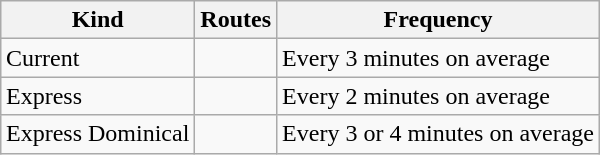<table class="wikitable" style="margin:1em auto;">
<tr>
<th>Kind</th>
<th>Routes</th>
<th>Frequency</th>
</tr>
<tr>
<td>Current</td>
<td>  </td>
<td>Every 3 minutes on average</td>
</tr>
<tr>
<td>Express</td>
<td>    </td>
<td>Every 2 minutes on average</td>
</tr>
<tr>
<td>Express Dominical</td>
<td> </td>
<td>Every 3 or 4 minutes on average</td>
</tr>
</table>
